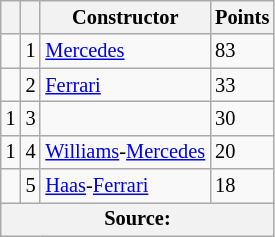<table class="wikitable" style="font-size: 85%;">
<tr>
<th></th>
<th></th>
<th>Constructor</th>
<th>Points</th>
</tr>
<tr>
<td align="left"></td>
<td align="center">1</td>
<td> <a href='#'>Mercedes</a></td>
<td align="left">83</td>
</tr>
<tr>
<td align="left"></td>
<td align="center">2</td>
<td> <a href='#'>Ferrari</a></td>
<td align="left">33</td>
</tr>
<tr>
<td align="left"> 1</td>
<td align="center">3</td>
<td></td>
<td align="left">30</td>
</tr>
<tr>
<td align="left"> 1</td>
<td align="center">4</td>
<td> <a href='#'>Williams</a>-<a href='#'>Mercedes</a></td>
<td align="left">20</td>
</tr>
<tr>
<td align="left"></td>
<td align="center">5</td>
<td> <a href='#'>Haas</a>-<a href='#'>Ferrari</a></td>
<td align="left">18</td>
</tr>
<tr>
<th colspan=4>Source:</th>
</tr>
</table>
